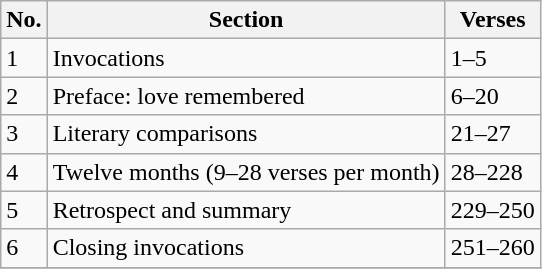<table class="wikitable">
<tr>
<th>No.</th>
<th>Section</th>
<th>Verses</th>
</tr>
<tr>
<td>1</td>
<td>Invocations</td>
<td>1–5</td>
</tr>
<tr>
<td>2</td>
<td>Preface: love remembered</td>
<td>6–20</td>
</tr>
<tr>
<td>3</td>
<td>Literary comparisons</td>
<td>21–27</td>
</tr>
<tr>
<td>4</td>
<td>Twelve months (9–28 verses per month)</td>
<td>28–228</td>
</tr>
<tr>
<td>5</td>
<td>Retrospect and summary</td>
<td>229–250</td>
</tr>
<tr>
<td>6</td>
<td>Closing invocations</td>
<td>251–260</td>
</tr>
<tr>
</tr>
</table>
